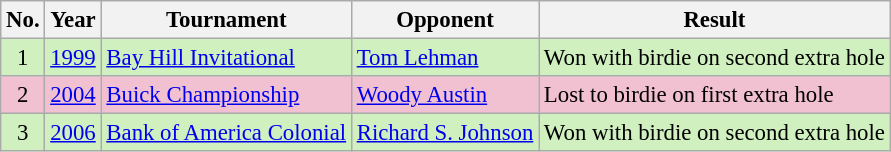<table class="wikitable" style="font-size:95%;">
<tr>
<th>No.</th>
<th>Year</th>
<th>Tournament</th>
<th>Opponent</th>
<th>Result</th>
</tr>
<tr style="background:#D0F0C0;">
<td align=center>1</td>
<td><a href='#'>1999</a></td>
<td><a href='#'>Bay Hill Invitational</a></td>
<td> <a href='#'>Tom Lehman</a></td>
<td>Won with birdie on second extra hole</td>
</tr>
<tr style="background:#F2C1D1;">
<td align=center>2</td>
<td><a href='#'>2004</a></td>
<td><a href='#'>Buick Championship</a></td>
<td> <a href='#'>Woody Austin</a></td>
<td>Lost to birdie on first extra hole</td>
</tr>
<tr style="background:#D0F0C0;">
<td align=center>3</td>
<td><a href='#'>2006</a></td>
<td><a href='#'>Bank of America Colonial</a></td>
<td> <a href='#'>Richard S. Johnson</a></td>
<td>Won with birdie on second extra hole</td>
</tr>
</table>
